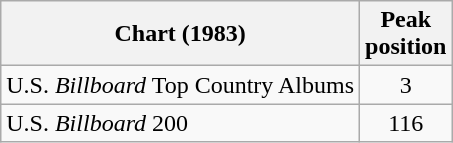<table class="wikitable">
<tr>
<th>Chart (1983)</th>
<th>Peak<br>position</th>
</tr>
<tr>
<td>U.S. <em>Billboard</em> Top Country Albums</td>
<td align="center">3</td>
</tr>
<tr>
<td>U.S. <em>Billboard</em> 200</td>
<td align="center">116</td>
</tr>
</table>
